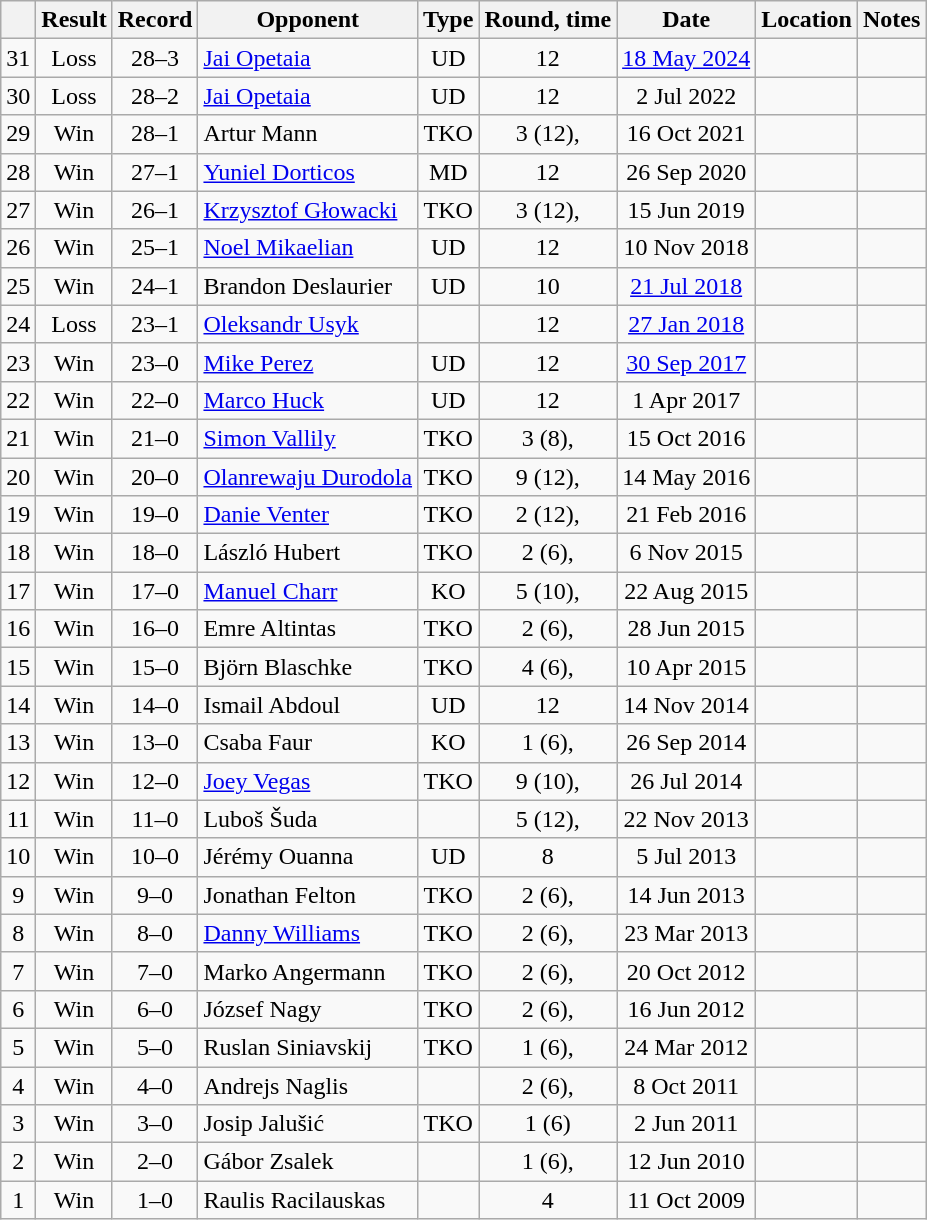<table class=wikitable style=text-align:center>
<tr>
<th></th>
<th>Result</th>
<th>Record</th>
<th>Opponent</th>
<th>Type</th>
<th>Round, time</th>
<th>Date</th>
<th>Location</th>
<th>Notes</th>
</tr>
<tr>
<td>31</td>
<td>Loss</td>
<td>28–3</td>
<td align=left><a href='#'>Jai Opetaia</a></td>
<td>UD</td>
<td>12</td>
<td><a href='#'>18 May 2024</a></td>
<td align=left></td>
<td style="text-align:left;"></td>
</tr>
<tr>
<td>30</td>
<td>Loss</td>
<td>28–2</td>
<td align=left><a href='#'>Jai Opetaia</a></td>
<td>UD</td>
<td>12</td>
<td>2 Jul 2022</td>
<td align=left></td>
<td align=left></td>
</tr>
<tr>
<td>29</td>
<td>Win</td>
<td>28–1</td>
<td align=left>Artur Mann</td>
<td>TKO</td>
<td>3 (12), </td>
<td>16 Oct 2021</td>
<td align=left></td>
<td align=left></td>
</tr>
<tr>
<td>28</td>
<td>Win</td>
<td>27–1</td>
<td align=left><a href='#'>Yuniel Dorticos</a></td>
<td>MD</td>
<td>12</td>
<td>26 Sep 2020</td>
<td align=left></td>
<td align=left></td>
</tr>
<tr>
<td>27</td>
<td>Win</td>
<td>26–1</td>
<td align=left><a href='#'>Krzysztof Głowacki</a></td>
<td>TKO</td>
<td>3 (12), </td>
<td>15 Jun 2019</td>
<td align=left></td>
<td align=left></td>
</tr>
<tr>
<td>26</td>
<td>Win</td>
<td>25–1</td>
<td align=left><a href='#'>Noel Mikaelian</a></td>
<td>UD</td>
<td>12</td>
<td>10 Nov 2018</td>
<td align=left></td>
<td align=left></td>
</tr>
<tr>
<td>25</td>
<td>Win</td>
<td>24–1</td>
<td align=left>Brandon Deslaurier</td>
<td>UD</td>
<td>10</td>
<td><a href='#'>21 Jul 2018</a></td>
<td align=left></td>
<td align=left></td>
</tr>
<tr>
<td>24</td>
<td>Loss</td>
<td>23–1</td>
<td align=left><a href='#'>Oleksandr Usyk</a></td>
<td></td>
<td>12</td>
<td><a href='#'>27 Jan 2018</a></td>
<td align=left></td>
<td align=left></td>
</tr>
<tr>
<td>23</td>
<td>Win</td>
<td>23–0</td>
<td align=left><a href='#'>Mike Perez</a></td>
<td>UD</td>
<td>12</td>
<td><a href='#'>30 Sep 2017</a></td>
<td align=left></td>
<td align=left></td>
</tr>
<tr>
<td>22</td>
<td>Win</td>
<td>22–0</td>
<td align=left><a href='#'>Marco Huck</a></td>
<td>UD</td>
<td>12</td>
<td>1 Apr 2017</td>
<td align=left></td>
<td align=left></td>
</tr>
<tr>
<td>21</td>
<td>Win</td>
<td>21–0</td>
<td align=left><a href='#'>Simon Vallily</a></td>
<td>TKO</td>
<td>3 (8), </td>
<td>15 Oct 2016</td>
<td align=left></td>
<td align=left></td>
</tr>
<tr>
<td>20</td>
<td>Win</td>
<td>20–0</td>
<td align=left><a href='#'>Olanrewaju Durodola</a></td>
<td>TKO</td>
<td>9 (12), </td>
<td>14 May 2016</td>
<td align=left></td>
<td align=left></td>
</tr>
<tr>
<td>19</td>
<td>Win</td>
<td>19–0</td>
<td align=left><a href='#'>Danie Venter</a></td>
<td>TKO</td>
<td>2 (12), </td>
<td>21 Feb 2016</td>
<td align=left></td>
<td align=left></td>
</tr>
<tr>
<td>18</td>
<td>Win</td>
<td>18–0</td>
<td align=left>László Hubert</td>
<td>TKO</td>
<td>2 (6), </td>
<td>6 Nov 2015</td>
<td align=left></td>
<td align=left></td>
</tr>
<tr>
<td>17</td>
<td>Win</td>
<td>17–0</td>
<td align=left><a href='#'>Manuel Charr</a></td>
<td>KO</td>
<td>5 (10), </td>
<td>22 Aug 2015</td>
<td align=left></td>
<td align=left></td>
</tr>
<tr>
<td>16</td>
<td>Win</td>
<td>16–0</td>
<td align=left>Emre Altintas</td>
<td>TKO</td>
<td>2 (6), </td>
<td>28 Jun 2015</td>
<td align=left></td>
<td align=left></td>
</tr>
<tr>
<td>15</td>
<td>Win</td>
<td>15–0</td>
<td align=left>Björn Blaschke</td>
<td>TKO</td>
<td>4 (6), </td>
<td>10 Apr 2015</td>
<td align=left></td>
<td align=left></td>
</tr>
<tr>
<td>14</td>
<td>Win</td>
<td>14–0</td>
<td align=left>Ismail Abdoul</td>
<td>UD</td>
<td>12</td>
<td>14 Nov 2014</td>
<td align=left></td>
<td align=left></td>
</tr>
<tr>
<td>13</td>
<td>Win</td>
<td>13–0</td>
<td align=left>Csaba Faur</td>
<td>KO</td>
<td>1 (6), </td>
<td>26 Sep 2014</td>
<td align=left></td>
<td align=left></td>
</tr>
<tr>
<td>12</td>
<td>Win</td>
<td>12–0</td>
<td align=left><a href='#'>Joey Vegas</a></td>
<td>TKO</td>
<td>9 (10), </td>
<td>26 Jul 2014</td>
<td align=left></td>
<td align=left></td>
</tr>
<tr>
<td>11</td>
<td>Win</td>
<td>11–0</td>
<td align=left>Luboš Šuda</td>
<td></td>
<td>5 (12), </td>
<td>22 Nov 2013</td>
<td align=left></td>
<td align=left></td>
</tr>
<tr>
<td>10</td>
<td>Win</td>
<td>10–0</td>
<td align=left>Jérémy Ouanna</td>
<td>UD</td>
<td>8</td>
<td>5 Jul 2013</td>
<td align=left></td>
<td align=left></td>
</tr>
<tr>
<td>9</td>
<td>Win</td>
<td>9–0</td>
<td align=left>Jonathan Felton</td>
<td>TKO</td>
<td>2 (6), </td>
<td>14 Jun 2013</td>
<td align=left></td>
<td align=left></td>
</tr>
<tr>
<td>8</td>
<td>Win</td>
<td>8–0</td>
<td align=left><a href='#'>Danny Williams</a></td>
<td>TKO</td>
<td>2 (6), </td>
<td>23 Mar 2013</td>
<td align=left></td>
<td align=left></td>
</tr>
<tr>
<td>7</td>
<td>Win</td>
<td>7–0</td>
<td align=left>Marko Angermann</td>
<td>TKO</td>
<td>2 (6), </td>
<td>20 Oct 2012</td>
<td align=left></td>
<td align=left></td>
</tr>
<tr>
<td>6</td>
<td>Win</td>
<td>6–0</td>
<td align=left>József Nagy</td>
<td>TKO</td>
<td>2 (6), </td>
<td>16 Jun 2012</td>
<td align=left></td>
<td align=left></td>
</tr>
<tr>
<td>5</td>
<td>Win</td>
<td>5–0</td>
<td align=left>Ruslan Siniavskij</td>
<td>TKO</td>
<td>1 (6), </td>
<td>24 Mar 2012</td>
<td align=left></td>
<td align=left></td>
</tr>
<tr>
<td>4</td>
<td>Win</td>
<td>4–0</td>
<td align=left>Andrejs Naglis</td>
<td></td>
<td>2 (6), </td>
<td>8 Oct 2011</td>
<td align=left></td>
<td align=left></td>
</tr>
<tr>
<td>3</td>
<td>Win</td>
<td>3–0</td>
<td align=left>Josip Jalušić</td>
<td>TKO</td>
<td>1 (6)</td>
<td>2 Jun 2011</td>
<td align=left></td>
<td align=left></td>
</tr>
<tr>
<td>2</td>
<td>Win</td>
<td>2–0</td>
<td align=left>Gábor Zsalek</td>
<td></td>
<td>1 (6), </td>
<td>12 Jun 2010</td>
<td align=left></td>
<td align=left></td>
</tr>
<tr>
<td>1</td>
<td>Win</td>
<td>1–0</td>
<td align=left>Raulis Racilauskas</td>
<td></td>
<td>4</td>
<td>11 Oct 2009</td>
<td align=left></td>
<td align=left></td>
</tr>
</table>
